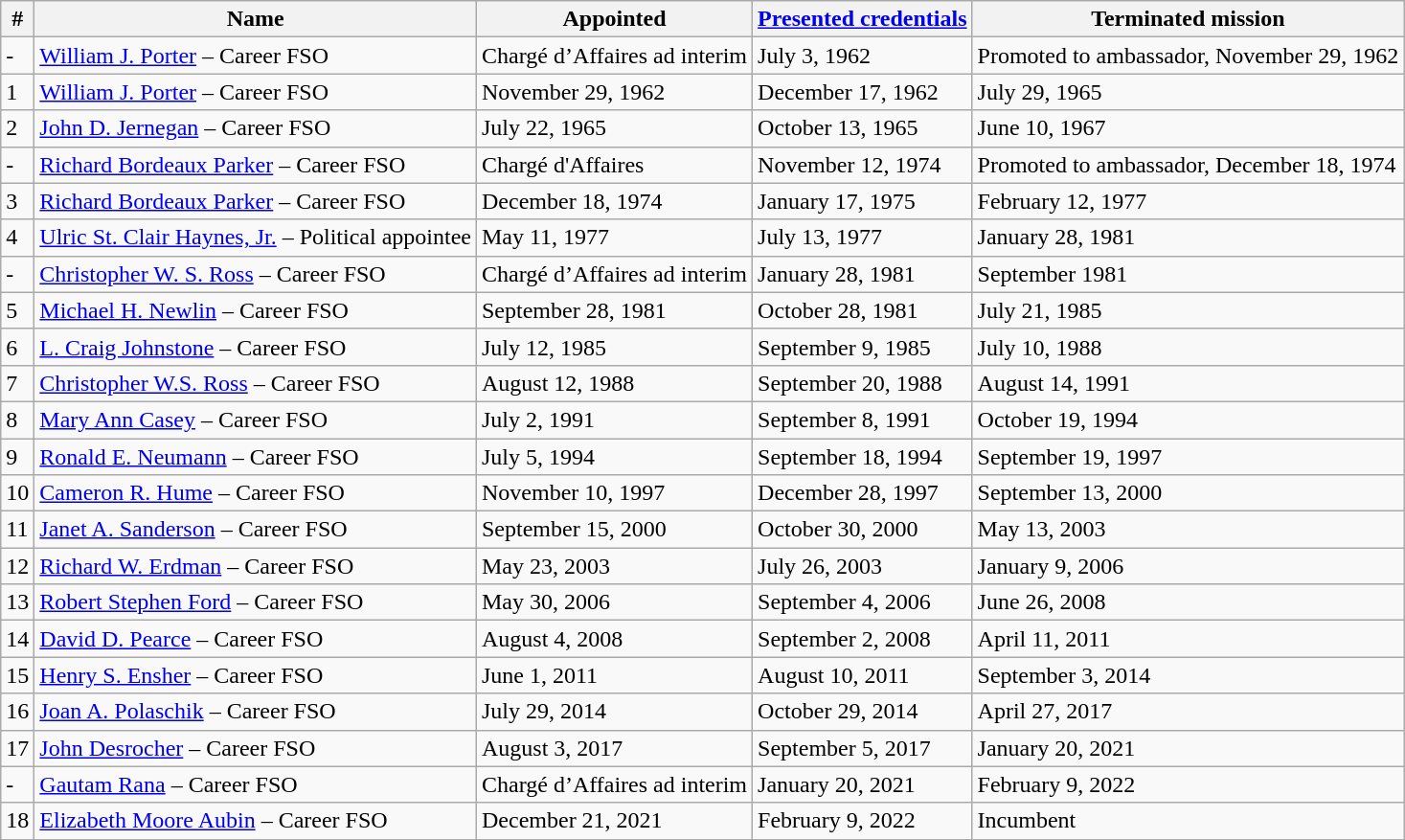<table class="wikitable">
<tr>
<th>#</th>
<th>Name</th>
<th>Appointed</th>
<th><a href='#'>Presented credentials</a></th>
<th>Terminated mission</th>
</tr>
<tr>
<td>-</td>
<td><a href='#'>William J. Porter</a> – Career FSO</td>
<td>Chargé d’Affaires ad interim</td>
<td>July 3, 1962</td>
<td>Promoted to ambassador, November 29, 1962</td>
</tr>
<tr>
<td>1</td>
<td><a href='#'>William J. Porter</a> – Career FSO</td>
<td>November 29, 1962</td>
<td>December 17, 1962</td>
<td>July 29, 1965</td>
</tr>
<tr>
<td>2</td>
<td><a href='#'>John D. Jernegan</a> – Career FSO</td>
<td>July 22, 1965</td>
<td>October 13, 1965</td>
<td>June 10, 1967</td>
</tr>
<tr>
<td>-</td>
<td><a href='#'>Richard Bordeaux Parker</a> – Career FSO</td>
<td>Chargé d'Affaires</td>
<td>November 12, 1974</td>
<td>Promoted to ambassador, December 18, 1974</td>
</tr>
<tr>
<td>3</td>
<td><a href='#'>Richard Bordeaux Parker</a> – Career FSO</td>
<td>December 18, 1974</td>
<td>January 17, 1975</td>
<td>February 12, 1977</td>
</tr>
<tr>
<td>4</td>
<td><a href='#'>Ulric St. Clair Haynes, Jr.</a> – Political appointee</td>
<td>May 11, 1977</td>
<td>July 13, 1977</td>
<td>January 28, 1981</td>
</tr>
<tr>
<td>-</td>
<td><a href='#'>Christopher W. S. Ross</a> – Career FSO</td>
<td>Chargé d’Affaires ad interim</td>
<td>January 28, 1981</td>
<td>September 1981</td>
</tr>
<tr>
<td>5</td>
<td><a href='#'>Michael H. Newlin</a> – Career FSO</td>
<td>September 28, 1981</td>
<td>October 28, 1981</td>
<td>July 21, 1985</td>
</tr>
<tr>
<td>6</td>
<td><a href='#'>L. Craig Johnstone</a> – Career FSO</td>
<td>July 12, 1985</td>
<td>September 9, 1985</td>
<td>July 10, 1988</td>
</tr>
<tr>
<td>7</td>
<td><a href='#'>Christopher W.S. Ross</a> – Career FSO</td>
<td>August 12, 1988</td>
<td>September 20, 1988</td>
<td>August 14, 1991</td>
</tr>
<tr>
<td>8</td>
<td><a href='#'>Mary Ann Casey</a> – Career FSO</td>
<td>July 2, 1991</td>
<td>September 8, 1991</td>
<td>October 19, 1994</td>
</tr>
<tr>
<td>9</td>
<td><a href='#'>Ronald E. Neumann</a> – Career FSO</td>
<td>July 5, 1994</td>
<td>September 18, 1994</td>
<td>September 19, 1997</td>
</tr>
<tr>
<td>10</td>
<td><a href='#'>Cameron R. Hume</a> – Career FSO</td>
<td>November 10, 1997</td>
<td>December 28, 1997</td>
<td>September 13, 2000</td>
</tr>
<tr>
<td>11</td>
<td><a href='#'>Janet A. Sanderson</a> – Career FSO</td>
<td>September 15, 2000</td>
<td>October 30, 2000</td>
<td>May 13, 2003</td>
</tr>
<tr>
<td>12</td>
<td><a href='#'>Richard W. Erdman</a> – Career FSO</td>
<td>May 23, 2003</td>
<td>July 26, 2003</td>
<td>January 9, 2006</td>
</tr>
<tr>
<td>13</td>
<td><a href='#'>Robert Stephen Ford</a> – Career FSO</td>
<td>May 30, 2006</td>
<td>September 4, 2006</td>
<td>June 26, 2008</td>
</tr>
<tr>
<td>14</td>
<td><a href='#'>David D. Pearce</a> – Career FSO</td>
<td>August 4, 2008</td>
<td>September 2, 2008</td>
<td>April 11, 2011</td>
</tr>
<tr>
<td>15</td>
<td><a href='#'>Henry S. Ensher</a> – Career FSO</td>
<td>June 1, 2011</td>
<td>August 10, 2011</td>
<td>September 3, 2014</td>
</tr>
<tr>
<td>16</td>
<td><a href='#'>Joan A. Polaschik</a> – Career FSO</td>
<td>July 29, 2014</td>
<td>October 29, 2014</td>
<td>April 27, 2017</td>
</tr>
<tr>
<td>17</td>
<td><a href='#'>John Desrocher</a> – Career FSO</td>
<td>August 3, 2017</td>
<td>September 5, 2017</td>
<td>January 20, 2021</td>
</tr>
<tr>
<td>-</td>
<td><a href='#'>Gautam Rana</a>  – Career FSO</td>
<td>Chargé d’Affaires ad interim</td>
<td>January 20, 2021</td>
<td colspan="2">February 9, 2022</td>
</tr>
<tr>
<td>18</td>
<td><a href='#'>Elizabeth Moore Aubin</a>  – Career FSO</td>
<td>December 21, 2021</td>
<td>February 9, 2022</td>
<td>Incumbent</td>
</tr>
</table>
